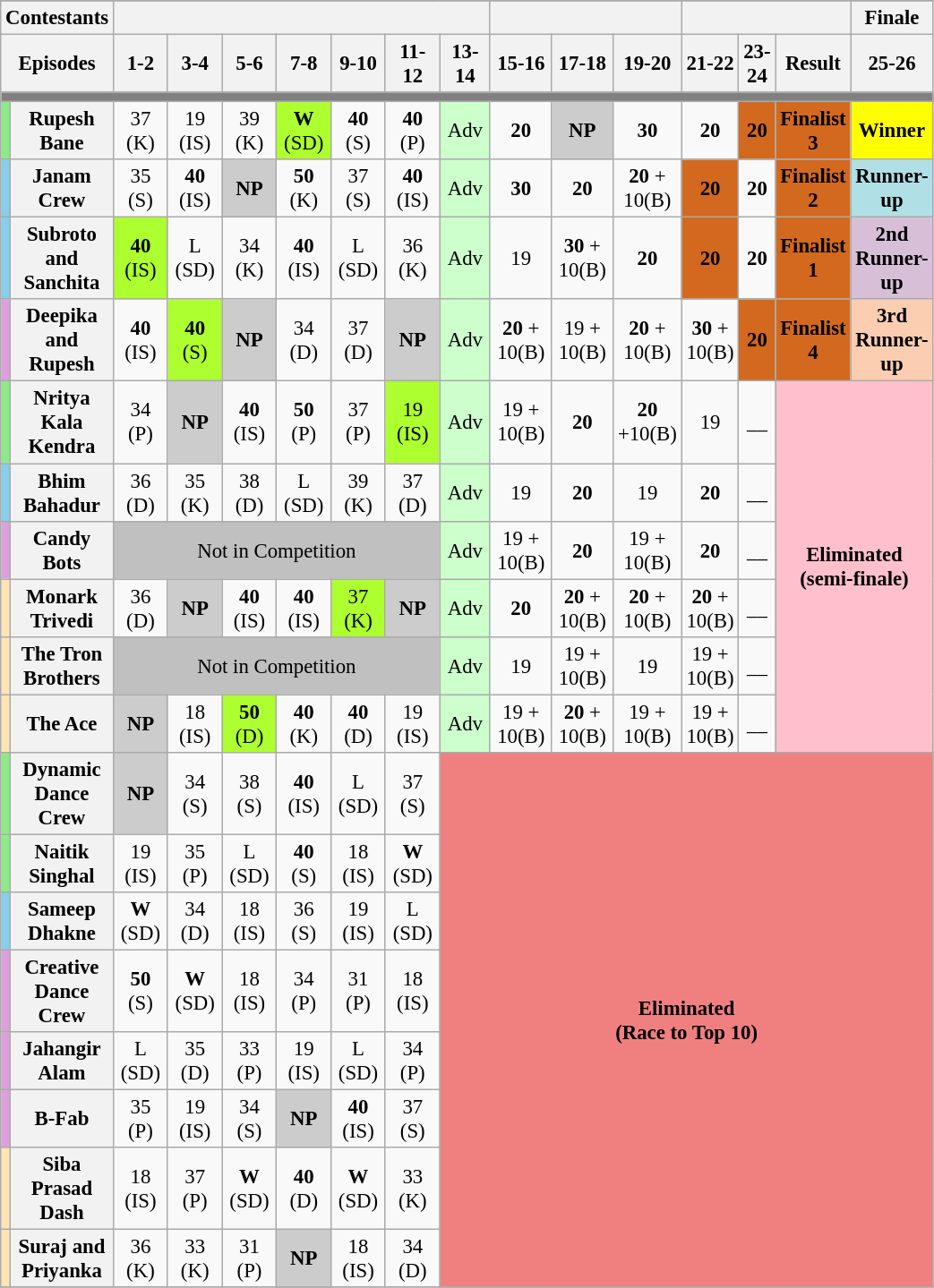<table class="wikitable"  style="text-align:center; font-size:95%; width:55%;">
<tr>
</tr>
<tr>
<th colspan="2">Contestants</th>
<th colspan="7"></th>
<th colspan="3"></th>
<th colspan="3"></th>
<th>Finale</th>
</tr>
<tr>
<th style="width:10%;" colspan="2">Episodes</th>
<th style="width:10%;">1-2</th>
<th style="width:10%;">3-4</th>
<th style="width:10%;">5-6</th>
<th style="width:10%;">7-8</th>
<th style="width:10%;">9-10</th>
<th style="width:10%;">11-12</th>
<th style="width:10%;">13-14</th>
<th style="width:10%;">15-16</th>
<th style="width:10%;">17-18</th>
<th style="width:10%;">19-20</th>
<th style="width:10%;">21-22</th>
<th style="width:10%;">23-24</th>
<th style="width:10%;"><strong> Result</strong></th>
<th style="width:10%;">25-26</th>
</tr>
<tr>
<th colspan="16" style="background:gray;"></th>
</tr>
<tr>
<th style="background:#8deb87;"></th>
<th>Rupesh Bane</th>
<td>37 (K)</td>
<td style="background:#;">19 (IS)</td>
<td style="background:#;">39 (K)</td>
<td style="background:#adff2f"><strong>W</strong>  (SD)</td>
<td style="background:#;"><strong>40</strong> (S)</td>
<td style="background:#;"><strong>40</strong> (P)</td>
<td style="background:#cfc;">Adv</td>
<td style="background:#;"><strong>20</strong></td>
<td style="background:#ccc"><strong>NP</strong></td>
<td style="background:#;"><strong>30</strong></td>
<td style="background:#;"><strong>20</strong></td>
<td style="background:#d2691e;"><strong>20</strong></td>
<td style="background:#d2691e;"><strong>Finalist 3</strong></td>
<td style="background:yellow;"><strong>Winner</strong></td>
</tr>
<tr>
<th style="background:#87ceeb"></th>
<th>Janam Crew</th>
<td>35 (S)</td>
<td style="background:#;"><strong>40</strong> (IS)</td>
<td style="background:#ccc"><strong>NP</strong></td>
<td style="background:#;"><strong>50</strong> (K)</td>
<td style="background:#;">37 (S)</td>
<td style="background:#;"><strong>40</strong> (IS)</td>
<td style="background:#cfc;">Adv</td>
<td style="background:#;"><strong>30</strong></td>
<td style="background:#;"><strong>20</strong></td>
<td style="background:#;"><strong>20</strong> + 10(B)</td>
<td style="background:#d2691e"><strong>20</strong></td>
<td style="background:#;"><strong>20</strong></td>
<td style="background:#d2691e;"><strong>Finalist 2</strong></td>
<td style="background:#B0E0E6;"><strong>Runner-up</strong></td>
</tr>
<tr>
<th style="background:#87ceeb;"></th>
<th>Subroto and Sanchita</th>
<td style="background:#adff2f"><strong>40</strong> (IS)</td>
<td style="background:#;">L (SD)</td>
<td style="background:#;">34 (K)</td>
<td style="background:#;"><strong>40</strong> (IS)</td>
<td style="background:#;">L (SD)</td>
<td style="background:#;">36 (K)</td>
<td style="background:#cfc;">Adv</td>
<td style="background:#;">19</td>
<td style="background:#;"><strong>30</strong> + 10(B)</td>
<td style="background:#;"><strong>20</strong></td>
<td style="background:#d2691e"><strong>20</strong></td>
<td style="background:#;"><strong>20</strong></td>
<td style="background:#d2691e;"><strong>Finalist 1</strong></td>
<td style="background:#D8BFD8;"><strong>2nd Runner-up</strong></td>
</tr>
<tr>
<th style="background:#dda0dd;"></th>
<th>Deepika and Rupesh</th>
<td style="background:#;"><strong>40</strong> (IS)</td>
<td style="background:#adff2f"><strong>40</strong> (S)</td>
<td style="background:#ccc"><strong>NP</strong></td>
<td style="background:#;">34 (D)</td>
<td style="background:#;">37 (D)</td>
<td style="background:#ccc"><strong>NP</strong></td>
<td style="background:#cfc;">Adv</td>
<td style="background:#;"><strong>20</strong> + 10(B)</td>
<td style="background:#;">19 + 10(B)</td>
<td style="background:#;"><strong>20</strong> + 10(B)</td>
<td style="background:#;"><strong>30</strong> + 10(B)</td>
<td style="background:#d2691e;"><strong>20</strong></td>
<td style="background:#d2691e;"><strong>Finalist 4</strong></td>
<td style="background:#FBCEB1;"><strong>3rd Runner-up</strong></td>
</tr>
<tr>
<th style="background:#8deb87;"></th>
<th>Nritya Kala Kendra</th>
<td>34 (P)</td>
<td style="background:#ccc"><strong>NP</strong></td>
<td style="background:#;"><strong>40</strong> (IS)</td>
<td style="background:#;"><strong>50</strong> (P)</td>
<td style="background:#;">37 (P)</td>
<td style="background:#adff2f">19 (IS)</td>
<td style="background:#cfc;">Adv</td>
<td style="background:#;">19 + 10(B)</td>
<td style="background:#;"><strong>20</strong></td>
<td style="background:#;"><strong>20</strong> +10(B)</td>
<td style="background:#;">19</td>
<td style="background:#;">__</td>
<td style="background:pink;" colspan="2" rowspan="6"><strong>Eliminated <br>(semi-finale)</strong></td>
</tr>
<tr>
<th style="background:#87ceeb;"></th>
<th>Bhim Bahadur</th>
<td>36 (D)</td>
<td style="background:#;">35 (K)</td>
<td style="background:#;">38 (D)</td>
<td style="background:#;">L (SD)</td>
<td style="background:#;">39 (K)</td>
<td style="background:#;">37 (D)</td>
<td style="background:#cfc;">Adv</td>
<td style="background:#;">19</td>
<td style="background:#;"><strong>20</strong></td>
<td style="background:#;">19</td>
<td style="background:#;"><strong>20</strong></td>
<td style="background:#;">__</td>
</tr>
<tr>
<th style="background:#dda0dd;"></th>
<th>Candy Bots</th>
<td style="background:#c0c0c0;" colspan="6">Not in Competition</td>
<td style="background:#cfc;">Adv</td>
<td style="background:#;">19 + 10(B)</td>
<td style="background:#;"><strong>20</strong></td>
<td style="background:#;">19 + 10(B)</td>
<td style="background:#;"><strong>20</strong></td>
<td style="background:#;">__</td>
</tr>
<tr>
<th style="background:#ffe5b4;"></th>
<th>Monark Trivedi</th>
<td>36 (D)</td>
<td style="background:#ccc"><strong>NP</strong></td>
<td style="background:#;"><strong>40</strong> (IS)</td>
<td style="background:#;"><strong>40</strong> (IS)</td>
<td style="background:#adff2f">37 (K)</td>
<td style="background:#ccc"><strong>NP</strong></td>
<td style="background:#cfc;">Adv</td>
<td style="background:#;"><strong>20</strong></td>
<td style="background:#;"><strong>20</strong> + 10(B)</td>
<td style="background:#;"><strong>20</strong> + 10(B)</td>
<td style="background:#;"><strong>20</strong> + 10(B)</td>
<td style="background:#;">__</td>
</tr>
<tr>
<th style="background:#ffe5b4;"></th>
<th>The Tron Brothers</th>
<td style="background:#c0c0c0;" colspan="6">Not in Competition</td>
<td style="background:#cfc;">Adv</td>
<td style="background:#;">19</td>
<td style="background:#;">19 + 10(B)</td>
<td style="background:#;">19</td>
<td style="background:#;">19 + 10(B)</td>
<td style="background:#;">__</td>
</tr>
<tr>
<th style="background:#ffe5b4;"></th>
<th>The Ace</th>
<td style="background:#ccc"><strong>NP</strong></td>
<td style="background:#;">18 (IS)</td>
<td style="background:#adff2f"><strong>50</strong> (D)</td>
<td style="background:#;"><strong>40</strong> (K)</td>
<td style="background:#;"><strong>40</strong> (D)</td>
<td style="background:#;">19 (IS)</td>
<td style="background:#cfc;">Adv</td>
<td style="background:#;">19 + 10(B)</td>
<td style="background:#;"><strong>20</strong> + 10(B)</td>
<td style="background:#;">19 + 10(B)</td>
<td style="background:#;">19 + 10(B)</td>
<td style="background:#;">__</td>
</tr>
<tr>
<th style="background:#8deb87;"></th>
<th>Dynamic Dance Crew</th>
<td style="background:#ccc"><strong>NP</strong></td>
<td style="background:#;">34 (S)</td>
<td style="background:#;">38 (S)</td>
<td style="background:#;"><strong>40</strong> (IS)</td>
<td style="background:#;">L (SD)</td>
<td style="background:#;">37 (S)</td>
<td style="background:#F08080;" colspan="8" rowspan="8"><strong>Eliminated <br>(Race to Top 10)</strong></td>
</tr>
<tr>
<th style="background:#8deb87;"></th>
<th>Naitik Singhal</th>
<td>19 (IS)</td>
<td style="background:#;">35 (P)</td>
<td style="background:#;">L (SD)</td>
<td style="background:#;"><strong>40</strong> (S)</td>
<td style="background:#;">18 (IS)</td>
<td style="background:#;"><strong>W</strong> (SD)</td>
</tr>
<tr>
<th style="background:#87ceeb;"></th>
<th>Sameep Dhakne</th>
<td style="background:#;"><strong>W</strong> (SD)</td>
<td style="background:#;">34 (D)</td>
<td style="background:#;">18 (IS)</td>
<td style="background:#;">36 (S)</td>
<td style="background:#;">19 (IS)</td>
<td style="background:#;">L (SD)</td>
</tr>
<tr>
<th style="background:#dda0dd;"></th>
<th>Creative Dance Crew</th>
<td style="background:#;"><strong>50</strong> (S)</td>
<td style="background:#;"><strong>W</strong> (SD)</td>
<td style="background:#;">18 (IS)</td>
<td style="background:#;">34 (P)</td>
<td style="background:#;">31 (P)</td>
<td style="background:#;">18 (IS)</td>
</tr>
<tr>
<th style="background:#dda0dd;"></th>
<th>Jahangir Alam</th>
<td style="background:#;">L (SD)</td>
<td style="background:#;">35 (D)</td>
<td style="background:#;">33 (P)</td>
<td style="background:#;">19 (IS)</td>
<td style="background:#;">L (SD)</td>
<td style="background:#;">34 (P)</td>
</tr>
<tr>
<th style="background:#dda0dd;"></th>
<th>B-Fab</th>
<td style="background:#;">35 (P)</td>
<td style="background:#;">19 (IS)</td>
<td style="background:#;">34 (S)</td>
<td style="background:#ccc"><strong>NP</strong></td>
<td style="background:cfc;"><strong>40</strong> (IS)</td>
<td style="background:#;">37 (S)</td>
</tr>
<tr>
<th style="background:#ffe5b4;"></th>
<th>Siba Prasad Dash</th>
<td style="background:#;">18 (IS)</td>
<td style="background:#;">37 (P)</td>
<td style="background:#;"><strong>W</strong> (SD)</td>
<td style="background:#;"><strong>40</strong> (D)</td>
<td style="background:#;"><strong>W</strong> (SD)</td>
<td style="background:#;">33 (K)</td>
</tr>
<tr>
<th style="background:#ffe5b4;"></th>
<th>Suraj and Priyanka</th>
<td style="background:#;">36 (K)</td>
<td style="background:#;">33 (K)</td>
<td style="background:#;">31 (P)</td>
<td style="background:#ccc"><strong>NP</strong></td>
<td style="background:#;">18 (IS)</td>
<td style="background:#;">34 (D)</td>
</tr>
<tr>
</tr>
</table>
